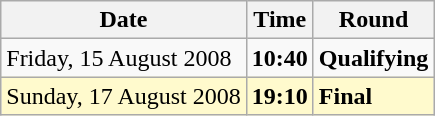<table class="wikitable">
<tr>
<th>Date</th>
<th>Time</th>
<th>Round</th>
</tr>
<tr>
<td>Friday, 15 August 2008</td>
<td><strong>10:40</strong></td>
<td><strong>Qualifying</strong></td>
</tr>
<tr style=background:lemonchiffon>
<td>Sunday, 17 August 2008</td>
<td><strong>19:10</strong></td>
<td><strong>Final</strong></td>
</tr>
</table>
